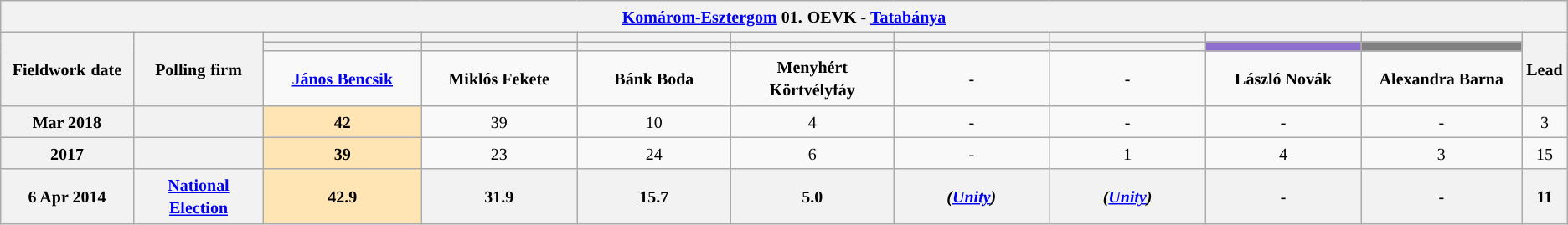<table class="wikitable mw-collapsible mw-collapsed" style="text-align:center">
<tr>
<th colspan="11" style="width: 980pt;"><small><a href='#'>Komárom-Esztergom</a> 01.</small> <small>OEVK - <a href='#'>Tatabánya</a></small></th>
</tr>
<tr>
<th rowspan="3" style="width: 80pt;"><small>Fieldwork</small> <small>date</small></th>
<th rowspan="3" style="width: 80pt;"><strong><small>Polling</small> <small>firm</small></strong></th>
<th style="width: 100pt;"><small></small></th>
<th style="width: 100pt;"><small> </small></th>
<th style="width: 100pt;"></th>
<th style="width: 100pt;"></th>
<th style="width: 100pt;"></th>
<th style="width: 100pt;"></th>
<th style="width: 100pt;"></th>
<th style="width: 100pt;"></th>
<th rowspan="3" style="width: 20pt;"><small>Lead</small></th>
</tr>
<tr>
<th style="color:inherit;background:"></th>
<th style="color:inherit;background:"></th>
<th style="color:inherit;background:"></th>
<th style="color:inherit;background:"></th>
<th style="color:inherit;background:"></th>
<th style="color:inherit;background:"></th>
<th style="color:inherit;background:#8E6FCE;"></th>
<th style="color:inherit;background:#808080;"></th>
</tr>
<tr>
<td><a href='#'><small><strong>János Bencsik</strong></small></a></td>
<td><small><strong>Miklós Fekete</strong></small></td>
<td><small><strong>Bánk Boda</strong></small></td>
<td><small><strong>Menyhért</strong></small> <small><strong>Körtvélyfáy</strong></small></td>
<td><small><strong>-</strong></small></td>
<td><small><strong>-</strong></small></td>
<td><small><strong>László Novák</strong></small></td>
<td><small><strong>Alexandra Barna</strong></small></td>
</tr>
<tr>
<th><small>Mar 2018</small></th>
<th><small></small></th>
<td style="background:#FFE5B4"><small><strong>42</strong></small></td>
<td><small>39</small></td>
<td><small>10</small></td>
<td><small>4</small></td>
<td><small>-</small></td>
<td><small>-</small></td>
<td><small>-</small></td>
<td><small>-</small></td>
<td style="background:"><small>3</small></td>
</tr>
<tr>
<th><small>2017</small></th>
<th><small></small></th>
<td style="background:#FFE5B4"><small><strong>39</strong></small></td>
<td><small>23</small></td>
<td><small>24</small></td>
<td><small>6</small></td>
<td><small>-</small></td>
<td><small>1</small></td>
<td><small>4</small></td>
<td><small>3</small></td>
<td style="background:"><small>15</small></td>
</tr>
<tr>
<th><small>6 Apr 2014</small></th>
<th><a href='#'><small>National Election</small></a></th>
<th style="background:#FFE5B4"><small><strong>42.9</strong></small></th>
<th><small>31.9</small></th>
<th><small>15.7</small></th>
<th><small>5.0</small></th>
<th><small><em>(<a href='#'>Unity</a>)</em></small></th>
<th><small><em>(<a href='#'>Unity</a>)</em></small></th>
<th><small>-</small></th>
<th><small>-</small></th>
<th style="background:"><small>11</small></th>
</tr>
</table>
